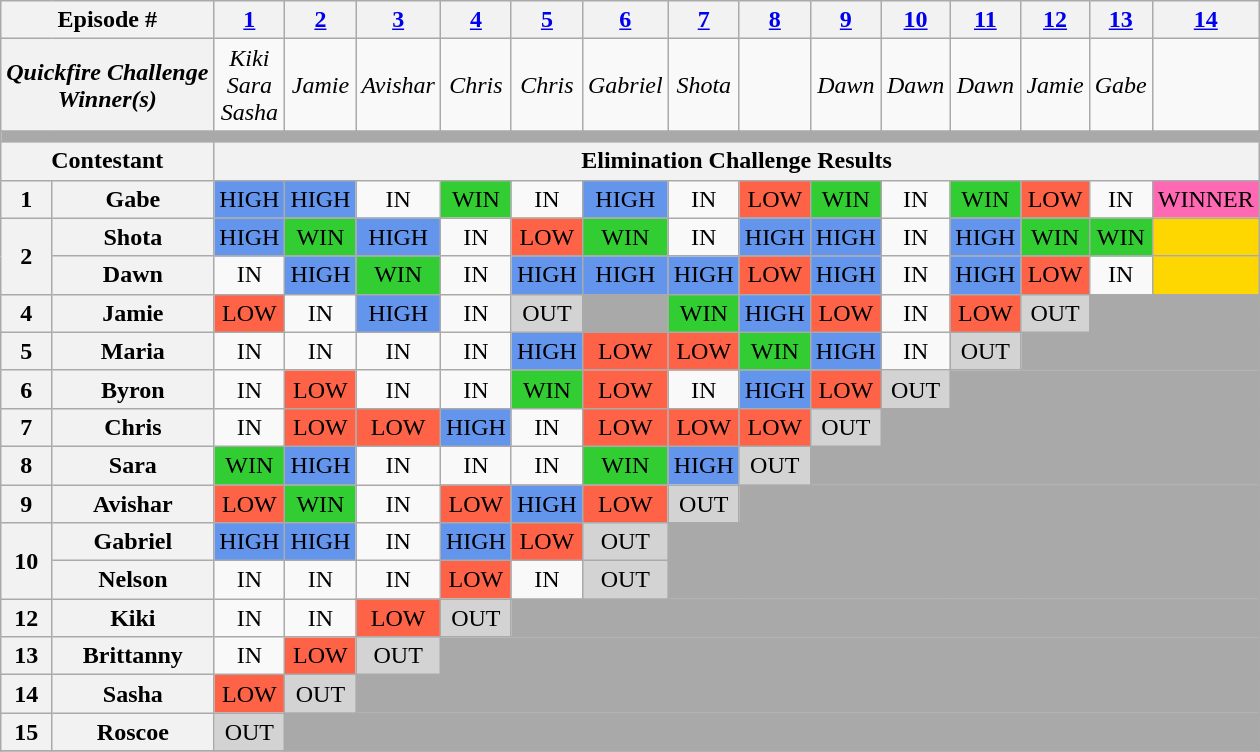<table class="wikitable" style="text-align:center; font-size:100%">
<tr>
<th colspan=2>Episode #</th>
<th><a href='#'>1</a></th>
<th><a href='#'>2</a></th>
<th><a href='#'>3</a></th>
<th><a href='#'>4</a></th>
<th><a href='#'>5</a></th>
<th><a href='#'>6</a></th>
<th><a href='#'>7</a></th>
<th><a href='#'>8</a></th>
<th><a href='#'>9</a></th>
<th><a href='#'>10</a></th>
<th><a href='#'>11</a></th>
<th><a href='#'>12</a></th>
<th><a href='#'>13</a></th>
<th><a href='#'>14</a></th>
</tr>
<tr>
<th colspan=2><em>Quickfire Challenge<br>Winner(s)</em></th>
<td><em>Kiki</em><br><em>Sara</em><br><em>Sasha</em></td>
<td><em>Jamie</em></td>
<td><em>Avishar</em></td>
<td><em>Chris</em></td>
<td><em>Chris</em></td>
<td><em>Gabriel</em></td>
<td><em>Shota</em></td>
<td></td>
<td><em>Dawn</em></td>
<td><em>Dawn</em></td>
<td><em>Dawn</em></td>
<td><em>Jamie</em></td>
<td><em>Gabe</em></td>
<td></td>
</tr>
<tr>
<td colspan="18" style="background:darkgrey;"></td>
</tr>
<tr>
<th colspan=2>Contestant</th>
<th colspan="15">Elimination Challenge Results</th>
</tr>
<tr>
<th>1</th>
<th>Gabe</th>
<td style="background:cornflowerblue;">HIGH</td>
<td style="background:cornflowerblue;">HIGH</td>
<td>IN</td>
<td style="background:limegreen;">WIN</td>
<td>IN</td>
<td style="background:cornflowerblue;">HIGH</td>
<td>IN</td>
<td style="background:tomato;">LOW</td>
<td style="background:limegreen;">WIN</td>
<td>IN</td>
<td style="background:limegreen;">WIN</td>
<td style="background:tomato;">LOW</td>
<td>IN</td>
<td style="background:hotpink;">WINNER</td>
</tr>
<tr>
<th rowspan=2>2</th>
<th>Shota</th>
<td style="background:cornflowerblue;">HIGH</td>
<td style="background:limegreen;">WIN</td>
<td style="background:cornflowerblue;">HIGH</td>
<td>IN</td>
<td style="background:tomato;">LOW</td>
<td style="background:limegreen;">WIN</td>
<td>IN</td>
<td style="background:cornflowerblue;">HIGH</td>
<td style="background:cornflowerblue;">HIGH</td>
<td>IN</td>
<td style="background:cornflowerblue;">HIGH</td>
<td style="background:limegreen;">WIN</td>
<td style="background:limegreen;">WIN</td>
<td style="background:gold;"></td>
</tr>
<tr>
<th>Dawn</th>
<td>IN</td>
<td style="background:cornflowerblue;">HIGH</td>
<td style="background:limegreen;">WIN</td>
<td>IN</td>
<td style="background:cornflowerblue;">HIGH</td>
<td style="background:cornflowerblue;">HIGH</td>
<td style="background:cornflowerblue;">HIGH</td>
<td style="background:tomato;">LOW</td>
<td style="background:cornflowerblue;">HIGH</td>
<td>IN</td>
<td style="background:cornflowerblue;">HIGH</td>
<td style="background:tomato;">LOW</td>
<td>IN</td>
<td style="background:gold;"></td>
</tr>
<tr>
<th>4</th>
<th>Jamie</th>
<td style="background:tomato;">LOW</td>
<td>IN</td>
<td style="background:cornflowerblue;">HIGH</td>
<td>IN</td>
<td style="background:lightgrey;">OUT</td>
<td style="background:darkgrey;"></td>
<td style="background:limegreen;">WIN</td>
<td style="background:cornflowerblue;">HIGH</td>
<td style="background:tomato;">LOW</td>
<td>IN</td>
<td style="background:tomato;">LOW</td>
<td style="background:lightgrey;">OUT</td>
<td style="background:darkgrey;" colspan="2"></td>
</tr>
<tr>
<th>5</th>
<th>Maria</th>
<td>IN</td>
<td>IN</td>
<td>IN</td>
<td>IN</td>
<td style="background:cornflowerblue;">HIGH</td>
<td style="background:tomato;">LOW</td>
<td style="background:tomato;">LOW</td>
<td style="background:limegreen;">WIN</td>
<td style="background:cornflowerblue;">HIGH</td>
<td>IN</td>
<td style="background:lightgrey;">OUT</td>
<td style="background:darkgrey;" colspan="3"></td>
</tr>
<tr>
<th>6</th>
<th>Byron</th>
<td>IN</td>
<td style="background:tomato;">LOW</td>
<td>IN</td>
<td>IN</td>
<td style="background:limegreen;">WIN</td>
<td style="background:tomato;">LOW</td>
<td>IN</td>
<td style="background:cornflowerblue;">HIGH</td>
<td style="background:tomato;">LOW</td>
<td style="background:lightgrey;">OUT</td>
<td style="background:darkgrey;" colspan="4"></td>
</tr>
<tr>
<th>7</th>
<th>Chris</th>
<td>IN</td>
<td style="background:tomato;">LOW</td>
<td style="background:tomato;">LOW</td>
<td style="background:cornflowerblue;">HIGH</td>
<td>IN</td>
<td style="background:tomato;">LOW</td>
<td style="background:tomato;">LOW</td>
<td style="background:tomato;">LOW</td>
<td style="background:lightgrey;">OUT</td>
<td style="background:darkgrey;" colspan="5"></td>
</tr>
<tr>
<th>8</th>
<th>Sara</th>
<td style="background:limegreen;">WIN</td>
<td style="background:cornflowerblue;">HIGH</td>
<td>IN</td>
<td>IN</td>
<td>IN</td>
<td style="background:limegreen;">WIN</td>
<td style="background:cornflowerblue;">HIGH</td>
<td style="background:lightgrey;">OUT</td>
<td style="background:darkgrey;" colspan="6"></td>
</tr>
<tr>
<th>9</th>
<th>Avishar</th>
<td style="background:tomato;">LOW</td>
<td style="background:limegreen;">WIN</td>
<td>IN</td>
<td style="background:tomato;">LOW</td>
<td style="background:cornflowerblue;">HIGH</td>
<td style="background:tomato;">LOW</td>
<td style="background:lightgrey;">OUT</td>
<td style="background:darkgrey;" colspan="7"></td>
</tr>
<tr>
<th rowspan=2>10</th>
<th>Gabriel</th>
<td style="background:cornflowerblue;">HIGH</td>
<td style="background:cornflowerblue;">HIGH</td>
<td>IN</td>
<td style="background:cornflowerblue;">HIGH</td>
<td style="background:tomato;">LOW</td>
<td style="background:lightgrey;">OUT</td>
<td style="background:darkgrey;" colspan="8"></td>
</tr>
<tr>
<th>Nelson</th>
<td>IN</td>
<td>IN</td>
<td>IN</td>
<td style="background:tomato;">LOW</td>
<td>IN</td>
<td style="background:lightgrey;">OUT</td>
<td style="background:darkgrey;" colspan="8"></td>
</tr>
<tr>
<th>12</th>
<th>Kiki</th>
<td>IN</td>
<td>IN</td>
<td style="background:tomato;">LOW</td>
<td style="background:lightgrey;">OUT</td>
<td style="background:darkgrey;" colspan="10"></td>
</tr>
<tr>
<th>13</th>
<th>Brittanny</th>
<td>IN</td>
<td style="background:tomato;">LOW</td>
<td style="background:lightgrey;">OUT</td>
<td style="background:darkgrey;" colspan="11"></td>
</tr>
<tr>
<th>14</th>
<th>Sasha</th>
<td style="background:tomato;">LOW</td>
<td style="background:lightgrey;">OUT</td>
<td style="background:darkgrey;" colspan="12"></td>
</tr>
<tr>
<th>15</th>
<th>Roscoe</th>
<td style="background:lightgrey;">OUT</td>
<td style="background:darkgrey;" colspan="13"></td>
</tr>
<tr>
</tr>
</table>
